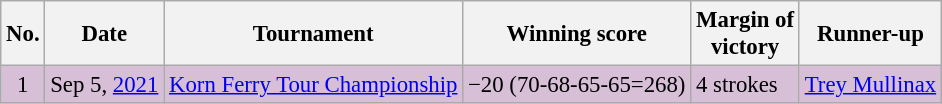<table class="wikitable" style="font-size:95%;">
<tr>
<th>No.</th>
<th>Date</th>
<th>Tournament</th>
<th>Winning score</th>
<th>Margin of<br>victory</th>
<th>Runner-up</th>
</tr>
<tr style="background:#D8BFD8;">
<td align=center>1</td>
<td align=right>Sep 5, <a href='#'>2021</a></td>
<td><a href='#'>Korn Ferry Tour Championship</a></td>
<td>−20 (70-68-65-65=268)</td>
<td>4 strokes</td>
<td> <a href='#'>Trey Mullinax</a></td>
</tr>
</table>
